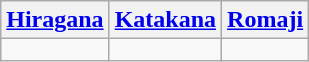<table class="wikitable">
<tr>
<th><a href='#'>Hiragana</a></th>
<th><a href='#'>Katakana</a></th>
<th><a href='#'>Romaji</a></th>
</tr>
<tr>
<td style="text-align: center; font-size: 2.2em;" lang="ja"></td>
<td style="text-align: center; font-size: 2.2em;" lang="ja"></td>
<td style="text-align: center; font-size: 2.2em;" lang="ja"></td>
</tr>
</table>
